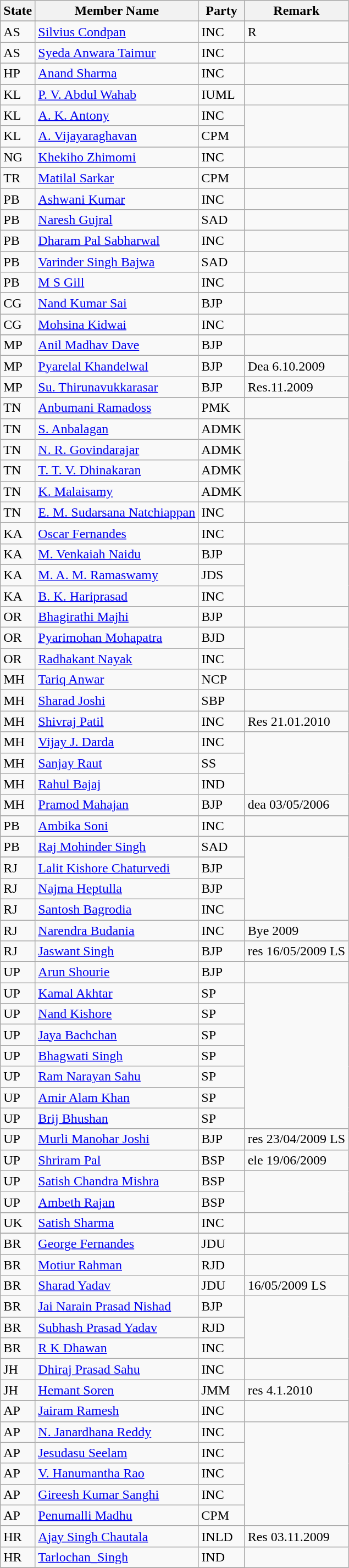<table class="wikitable sortable">
<tr>
<th>State</th>
<th>Member Name</th>
<th>Party</th>
<th>Remark</th>
</tr>
<tr>
</tr>
<tr>
<td>AS</td>
<td><a href='#'>Silvius Condpan</a></td>
<td>INC</td>
<td>R</td>
</tr>
<tr>
<td>AS</td>
<td><a href='#'>Syeda Anwara Taimur</a></td>
<td>INC</td>
</tr>
<tr>
</tr>
<tr>
<td>HP</td>
<td><a href='#'>Anand Sharma</a></td>
<td>INC</td>
<td></td>
</tr>
<tr>
</tr>
<tr>
<td>KL</td>
<td><a href='#'>P. V. Abdul Wahab</a></td>
<td>IUML</td>
<td></td>
</tr>
<tr>
<td>KL</td>
<td><a href='#'>A. K. Antony</a></td>
<td>INC</td>
</tr>
<tr>
<td>KL</td>
<td><a href='#'>A. Vijayaraghavan </a></td>
<td>CPM</td>
</tr>
<tr>
</tr>
<tr>
<td>NG</td>
<td><a href='#'>Khekiho Zhimomi </a></td>
<td>INC</td>
<td></td>
</tr>
<tr>
</tr>
<tr>
<td>TR</td>
<td><a href='#'>Matilal Sarkar</a></td>
<td>CPM</td>
<td></td>
</tr>
<tr>
</tr>
<tr>
<td>PB</td>
<td><a href='#'>Ashwani Kumar</a></td>
<td>INC</td>
<td></td>
</tr>
<tr>
<td>PB</td>
<td><a href='#'>Naresh Gujral </a></td>
<td>SAD</td>
</tr>
<tr>
<td>PB</td>
<td><a href='#'>Dharam Pal Sabharwal</a></td>
<td>INC</td>
<td></td>
</tr>
<tr>
<td>PB</td>
<td><a href='#'>Varinder Singh Bajwa</a></td>
<td>SAD</td>
</tr>
<tr>
<td>PB</td>
<td><a href='#'>M S Gill</a></td>
<td>INC</td>
<td></td>
</tr>
<tr>
</tr>
<tr>
<td>CG</td>
<td><a href='#'>Nand Kumar Sai</a></td>
<td>BJP</td>
<td></td>
</tr>
<tr>
<td>CG</td>
<td><a href='#'>Mohsina Kidwai</a></td>
<td>INC</td>
</tr>
<tr>
</tr>
<tr>
<td>MP</td>
<td><a href='#'>Anil Madhav Dave</a></td>
<td>BJP</td>
<td></td>
</tr>
<tr>
<td>MP</td>
<td><a href='#'>Pyarelal Khandelwal</a></td>
<td>BJP</td>
<td>Dea 6.10.2009</td>
</tr>
<tr>
<td>MP</td>
<td><a href='#'>Su. Thirunavukkarasar</a></td>
<td>BJP</td>
<td>Res.11.2009</td>
</tr>
<tr>
</tr>
<tr>
<td>TN</td>
<td><a href='#'>Anbumani Ramadoss</a></td>
<td>PMK</td>
<td></td>
</tr>
<tr>
<td>TN</td>
<td><a href='#'>S. Anbalagan</a></td>
<td>ADMK</td>
</tr>
<tr>
<td>TN</td>
<td><a href='#'>N. R. Govindarajar </a></td>
<td>ADMK</td>
</tr>
<tr>
<td>TN</td>
<td><a href='#'>T. T. V. Dhinakaran</a></td>
<td>ADMK</td>
</tr>
<tr>
<td>TN</td>
<td><a href='#'>K. Malaisamy</a></td>
<td>ADMK</td>
</tr>
<tr>
<td>TN</td>
<td><a href='#'>E. M. Sudarsana Natchiappan</a></td>
<td>INC</td>
<td></td>
</tr>
<tr>
<td>KA</td>
<td><a href='#'>Oscar Fernandes</a></td>
<td>INC</td>
<td></td>
</tr>
<tr>
<td>KA</td>
<td><a href='#'>M. Venkaiah Naidu</a></td>
<td>BJP</td>
</tr>
<tr>
<td>KA</td>
<td><a href='#'>M. A. M. Ramaswamy</a></td>
<td>JDS</td>
</tr>
<tr>
<td>KA</td>
<td><a href='#'>B. K. Hariprasad</a></td>
<td>INC</td>
</tr>
<tr>
<td>OR</td>
<td><a href='#'>Bhagirathi Majhi</a></td>
<td>BJP</td>
<td></td>
</tr>
<tr>
<td>OR</td>
<td><a href='#'>Pyarimohan Mohapatra</a></td>
<td>BJD</td>
</tr>
<tr>
<td>OR</td>
<td><a href='#'>Radhakant Nayak</a></td>
<td>INC</td>
</tr>
<tr>
<td>MH</td>
<td><a href='#'>Tariq Anwar</a></td>
<td>NCP</td>
<td></td>
</tr>
<tr>
<td>MH</td>
<td><a href='#'>Sharad Joshi</a></td>
<td>SBP</td>
</tr>
<tr>
<td>MH</td>
<td><a href='#'>Shivraj Patil</a></td>
<td>INC</td>
<td>Res 21.01.2010</td>
</tr>
<tr>
<td>MH</td>
<td><a href='#'>Vijay J. Darda</a></td>
<td>INC</td>
</tr>
<tr>
<td>MH</td>
<td><a href='#'>Sanjay Raut</a></td>
<td>SS</td>
</tr>
<tr>
<td>MH</td>
<td><a href='#'>Rahul Bajaj</a></td>
<td>IND</td>
</tr>
<tr>
<td>MH</td>
<td><a href='#'>Pramod Mahajan</a></td>
<td>BJP</td>
<td>dea 03/05/2006</td>
</tr>
<tr>
</tr>
<tr>
<td>PB</td>
<td><a href='#'>Ambika Soni</a></td>
<td>INC</td>
<td></td>
</tr>
<tr>
<td>PB</td>
<td><a href='#'>Raj Mohinder Singh</a></td>
<td>SAD</td>
</tr>
<tr>
</tr>
<tr>
<td>RJ</td>
<td><a href='#'>Lalit Kishore Chaturvedi</a></td>
<td>BJP</td>
</tr>
<tr>
<td>RJ</td>
<td><a href='#'>Najma Heptulla</a></td>
<td>BJP</td>
</tr>
<tr>
<td>RJ</td>
<td><a href='#'>Santosh Bagrodia</a></td>
<td>INC</td>
</tr>
<tr>
<td>RJ</td>
<td><a href='#'>Narendra Budania</a></td>
<td>INC</td>
<td>Bye 2009</td>
</tr>
<tr>
<td>RJ</td>
<td><a href='#'>Jaswant Singh</a></td>
<td>BJP</td>
<td>res 16/05/2009 LS</td>
</tr>
<tr>
</tr>
<tr>
<td>UP</td>
<td><a href='#'>Arun Shourie</a></td>
<td>BJP</td>
<td></td>
</tr>
<tr>
<td>UP</td>
<td><a href='#'>Kamal Akhtar</a></td>
<td>SP</td>
</tr>
<tr>
<td>UP</td>
<td><a href='#'> Nand Kishore</a></td>
<td>SP</td>
</tr>
<tr>
<td>UP</td>
<td><a href='#'>Jaya Bachchan</a></td>
<td>SP</td>
</tr>
<tr>
<td>UP</td>
<td><a href='#'>Bhagwati Singh</a></td>
<td>SP</td>
</tr>
<tr>
<td>UP</td>
<td><a href='#'>Ram Narayan Sahu</a></td>
<td>SP</td>
</tr>
<tr>
<td>UP</td>
<td><a href='#'>Amir Alam Khan</a></td>
<td>SP</td>
</tr>
<tr>
<td>UP</td>
<td><a href='#'>Brij Bhushan</a></td>
<td>SP</td>
</tr>
<tr>
<td>UP</td>
<td><a href='#'>Murli Manohar Joshi</a></td>
<td>BJP</td>
<td>res 23/04/2009 LS</td>
</tr>
<tr>
<td>UP</td>
<td><a href='#'>Shriram Pal</a></td>
<td>BSP</td>
<td>ele 19/06/2009</td>
</tr>
<tr>
<td>UP</td>
<td><a href='#'>Satish Chandra Mishra</a></td>
<td>BSP</td>
</tr>
<tr>
<td>UP</td>
<td><a href='#'>Ambeth Rajan</a></td>
<td>BSP</td>
</tr>
<tr>
</tr>
<tr>
<td>UK</td>
<td><a href='#'>Satish Sharma</a></td>
<td>INC</td>
<td></td>
</tr>
<tr>
</tr>
<tr>
<td>BR</td>
<td><a href='#'>George Fernandes</a></td>
<td>JDU</td>
<td></td>
</tr>
<tr>
<td>BR</td>
<td><a href='#'>Motiur Rahman</a></td>
<td>RJD</td>
</tr>
<tr>
<td>BR</td>
<td><a href='#'>Sharad Yadav</a></td>
<td>JDU</td>
<td>16/05/2009 LS</td>
</tr>
<tr>
<td>BR</td>
<td><a href='#'>Jai Narain Prasad Nishad</a></td>
<td>BJP</td>
</tr>
<tr>
<td>BR</td>
<td><a href='#'>Subhash Prasad Yadav</a></td>
<td>RJD</td>
</tr>
<tr>
<td>BR</td>
<td><a href='#'>R K Dhawan</a></td>
<td>INC</td>
</tr>
<tr>
<td>JH</td>
<td><a href='#'>Dhiraj Prasad Sahu</a></td>
<td>INC</td>
<td></td>
</tr>
<tr>
<td>JH</td>
<td><a href='#'>Hemant Soren</a></td>
<td>JMM</td>
<td>res  4.1.2010</td>
</tr>
<tr>
</tr>
<tr>
<td>AP</td>
<td><a href='#'>Jairam Ramesh</a></td>
<td>INC</td>
<td></td>
</tr>
<tr>
<td>AP</td>
<td><a href='#'>N. Janardhana Reddy </a></td>
<td>INC</td>
</tr>
<tr>
<td>AP</td>
<td><a href='#'>Jesudasu Seelam  </a></td>
<td>INC</td>
</tr>
<tr>
<td>AP</td>
<td><a href='#'>V. Hanumantha Rao</a></td>
<td>INC</td>
</tr>
<tr>
<td>AP</td>
<td><a href='#'>Gireesh Kumar Sanghi</a></td>
<td>INC</td>
</tr>
<tr>
<td>AP</td>
<td><a href='#'>Penumalli Madhu</a></td>
<td>CPM</td>
</tr>
<tr>
</tr>
<tr>
<td>HR</td>
<td><a href='#'>Ajay Singh Chautala</a></td>
<td>INLD</td>
<td>Res 03.11.2009</td>
</tr>
<tr>
<td>HR</td>
<td><a href='#'>Tarlochan_Singh</a></td>
<td>IND</td>
</tr>
<tr>
</tr>
<tr>
</tr>
</table>
